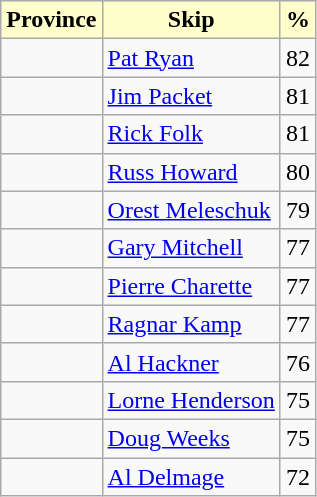<table class="wikitable">
<tr>
<th style="background: #ffffcc;">Province</th>
<th style="background: #ffffcc;">Skip</th>
<th style="background: #ffffcc;">%</th>
</tr>
<tr>
<td></td>
<td><a href='#'>Pat Ryan</a></td>
<td>82</td>
</tr>
<tr>
<td></td>
<td><a href='#'>Jim Packet</a></td>
<td>81</td>
</tr>
<tr>
<td></td>
<td><a href='#'>Rick Folk</a></td>
<td>81</td>
</tr>
<tr>
<td></td>
<td><a href='#'>Russ Howard</a></td>
<td>80</td>
</tr>
<tr>
<td></td>
<td><a href='#'>Orest Meleschuk</a></td>
<td>79</td>
</tr>
<tr>
<td></td>
<td><a href='#'>Gary Mitchell</a></td>
<td>77</td>
</tr>
<tr>
<td></td>
<td><a href='#'>Pierre Charette</a></td>
<td>77</td>
</tr>
<tr>
<td></td>
<td><a href='#'>Ragnar Kamp</a></td>
<td>77</td>
</tr>
<tr>
<td></td>
<td><a href='#'>Al Hackner</a></td>
<td>76</td>
</tr>
<tr>
<td></td>
<td><a href='#'>Lorne Henderson</a></td>
<td>75</td>
</tr>
<tr>
<td></td>
<td><a href='#'>Doug Weeks</a></td>
<td>75</td>
</tr>
<tr>
<td></td>
<td><a href='#'>Al Delmage</a></td>
<td>72</td>
</tr>
</table>
